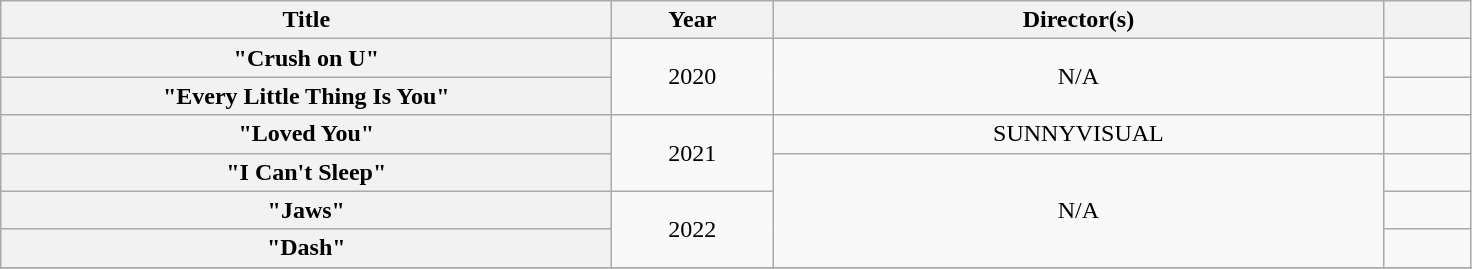<table class="wikitable plainrowheaders" style="text-align:center;">
<tr>
<th scope="col" width="400">Title</th>
<th scope="col" width="100">Year</th>
<th scope="col" width="400">Director(s)</th>
<th scope="col" width="50"></th>
</tr>
<tr>
<th scope="row">"Crush on U"</th>
<td rowspan="2">2020</td>
<td rowspan="2">N/A</td>
<td></td>
</tr>
<tr>
<th scope="row">"Every Little Thing Is You"</th>
<td></td>
</tr>
<tr>
<th scope="row">"Loved You"</th>
<td rowspan="2">2021</td>
<td>SUNNYVISUAL</td>
<td></td>
</tr>
<tr>
<th scope="row">"I Can't Sleep"</th>
<td rowspan="3">N/A</td>
<td></td>
</tr>
<tr>
<th scope="row">"Jaws"</th>
<td rowspan="2">2022</td>
<td></td>
</tr>
<tr>
<th scope="row">"Dash"</th>
<td></td>
</tr>
<tr>
</tr>
</table>
